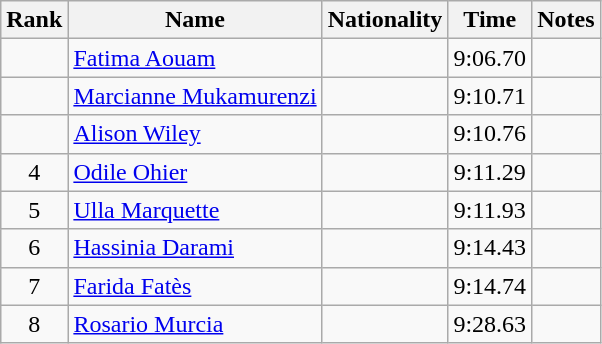<table class="wikitable sortable" style="text-align:center">
<tr>
<th>Rank</th>
<th>Name</th>
<th>Nationality</th>
<th>Time</th>
<th>Notes</th>
</tr>
<tr>
<td></td>
<td align=left><a href='#'>Fatima Aouam</a></td>
<td align=left></td>
<td>9:06.70</td>
<td></td>
</tr>
<tr>
<td></td>
<td align=left><a href='#'>Marcianne Mukamurenzi</a></td>
<td align=left></td>
<td>9:10.71</td>
<td></td>
</tr>
<tr>
<td></td>
<td align=left><a href='#'>Alison Wiley</a></td>
<td align=left></td>
<td>9:10.76</td>
<td></td>
</tr>
<tr>
<td>4</td>
<td align=left><a href='#'>Odile Ohier</a></td>
<td align=left></td>
<td>9:11.29</td>
<td></td>
</tr>
<tr>
<td>5</td>
<td align=left><a href='#'>Ulla Marquette</a></td>
<td align=left></td>
<td>9:11.93</td>
<td></td>
</tr>
<tr>
<td>6</td>
<td align=left><a href='#'>Hassinia Darami</a></td>
<td align=left></td>
<td>9:14.43</td>
<td></td>
</tr>
<tr>
<td>7</td>
<td align=left><a href='#'>Farida Fatès</a></td>
<td align=left></td>
<td>9:14.74</td>
<td></td>
</tr>
<tr>
<td>8</td>
<td align=left><a href='#'>Rosario Murcia</a></td>
<td align=left></td>
<td>9:28.63</td>
<td></td>
</tr>
</table>
